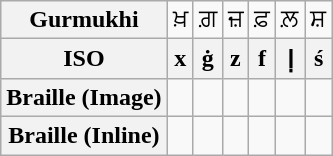<table class="wikitable Unicode" style="text-align:center;">
<tr>
<th>Gurmukhi</th>
<td>ਖ਼</td>
<td>ਗ਼</td>
<td>ਜ਼</td>
<td>ਫ਼</td>
<td>ਲ਼</td>
<td>ਸ਼</td>
</tr>
<tr>
<th>ISO</th>
<th>x</th>
<th>ġ</th>
<th>z</th>
<th>f</th>
<th>ḷ</th>
<th>ś</th>
</tr>
<tr>
<th>Braille (Image)</th>
<td></td>
<td></td>
<td></td>
<td></td>
<td></td>
<td></td>
</tr>
<tr>
<th>Braille (Inline)</th>
<td></td>
<td></td>
<td></td>
<td></td>
<td></td>
<td></td>
</tr>
</table>
